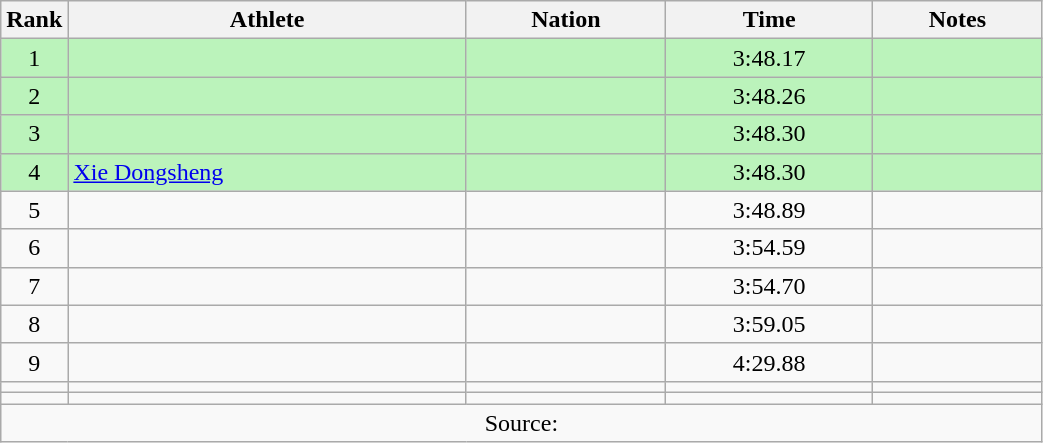<table class="wikitable sortable" style="text-align:center;width: 55%;">
<tr>
<th scope="col" style="width: 10px;">Rank</th>
<th scope="col">Athlete</th>
<th scope="col">Nation</th>
<th scope="col">Time</th>
<th scope="col">Notes</th>
</tr>
<tr bgcolor=bbf3bb>
<td>1</td>
<td align=left></td>
<td align=left></td>
<td>3:48.17</td>
<td></td>
</tr>
<tr bgcolor=bbf3bb>
<td>2</td>
<td align=left></td>
<td align=left></td>
<td>3:48.26</td>
<td></td>
</tr>
<tr bgcolor=bbf3bb>
<td>3</td>
<td align=left></td>
<td align=left></td>
<td>3:48.30</td>
<td></td>
</tr>
<tr bgcolor=bbf3bb>
<td>4</td>
<td align=left><a href='#'>Xie Dongsheng</a></td>
<td align=left></td>
<td>3:48.30</td>
<td></td>
</tr>
<tr>
<td>5</td>
<td align=left></td>
<td align=left></td>
<td>3:48.89</td>
<td></td>
</tr>
<tr>
<td>6</td>
<td align=left></td>
<td align=left></td>
<td>3:54.59</td>
<td></td>
</tr>
<tr>
<td>7</td>
<td align=left></td>
<td align=left></td>
<td>3:54.70</td>
<td></td>
</tr>
<tr>
<td>8</td>
<td align=left></td>
<td align=left></td>
<td>3:59.05</td>
<td></td>
</tr>
<tr>
<td>9</td>
<td align=left></td>
<td align=left></td>
<td>4:29.88</td>
<td></td>
</tr>
<tr>
<td></td>
<td align=left></td>
<td align=left></td>
<td></td>
<td></td>
</tr>
<tr>
<td></td>
<td align=left></td>
<td align=left></td>
<td></td>
<td></td>
</tr>
<tr class="sortbottom">
<td colspan="5">Source:</td>
</tr>
</table>
